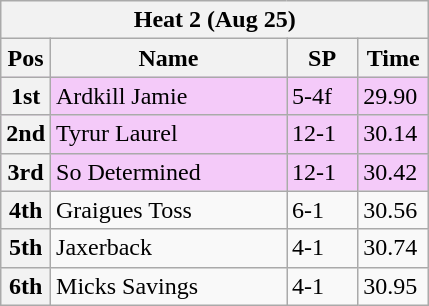<table class="wikitable">
<tr>
<th colspan="6">Heat 2 (Aug 25)</th>
</tr>
<tr>
<th width=20>Pos</th>
<th width=150>Name</th>
<th width=40>SP</th>
<th width=40>Time</th>
</tr>
<tr style="background: #f4caf9;">
<th>1st</th>
<td>Ardkill Jamie</td>
<td>5-4f</td>
<td>29.90</td>
</tr>
<tr style="background: #f4caf9;">
<th>2nd</th>
<td>Tyrur Laurel</td>
<td>12-1</td>
<td>30.14</td>
</tr>
<tr style="background: #f4caf9;">
<th>3rd</th>
<td>So Determined</td>
<td>12-1</td>
<td>30.42</td>
</tr>
<tr>
<th>4th</th>
<td>Graigues Toss</td>
<td>6-1</td>
<td>30.56</td>
</tr>
<tr>
<th>5th</th>
<td>Jaxerback</td>
<td>4-1</td>
<td>30.74</td>
</tr>
<tr>
<th>6th</th>
<td>Micks Savings</td>
<td>4-1</td>
<td>30.95</td>
</tr>
</table>
